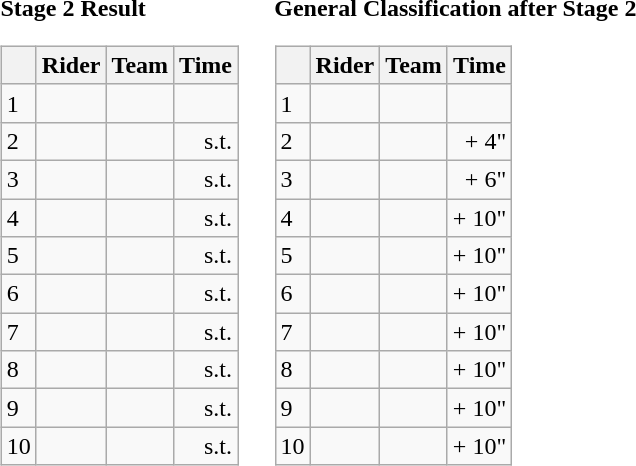<table>
<tr>
<td><strong>Stage 2 Result</strong><br><table class="wikitable">
<tr>
<th></th>
<th>Rider</th>
<th>Team</th>
<th>Time</th>
</tr>
<tr>
<td>1</td>
<td></td>
<td></td>
<td align="right"></td>
</tr>
<tr>
<td>2</td>
<td></td>
<td></td>
<td align="right">s.t.</td>
</tr>
<tr>
<td>3</td>
<td></td>
<td></td>
<td align="right">s.t.</td>
</tr>
<tr>
<td>4</td>
<td></td>
<td></td>
<td align="right">s.t.</td>
</tr>
<tr>
<td>5</td>
<td></td>
<td></td>
<td align="right">s.t.</td>
</tr>
<tr>
<td>6</td>
<td></td>
<td></td>
<td align="right">s.t.</td>
</tr>
<tr>
<td>7</td>
<td></td>
<td></td>
<td align="right">s.t.</td>
</tr>
<tr>
<td>8</td>
<td></td>
<td></td>
<td align="right">s.t.</td>
</tr>
<tr>
<td>9</td>
<td></td>
<td></td>
<td align="right">s.t.</td>
</tr>
<tr>
<td>10</td>
<td></td>
<td></td>
<td align="right">s.t.</td>
</tr>
</table>
</td>
<td></td>
<td><strong>General Classification after Stage 2</strong><br><table class="wikitable">
<tr>
<th></th>
<th>Rider</th>
<th>Team</th>
<th>Time</th>
</tr>
<tr>
<td>1</td>
<td> </td>
<td></td>
<td align="right"></td>
</tr>
<tr>
<td>2</td>
<td> </td>
<td></td>
<td align="right">+ 4"</td>
</tr>
<tr>
<td>3</td>
<td></td>
<td></td>
<td align="right">+ 6"</td>
</tr>
<tr>
<td>4</td>
<td></td>
<td></td>
<td align="right">+ 10"</td>
</tr>
<tr>
<td>5</td>
<td></td>
<td></td>
<td align="right">+ 10"</td>
</tr>
<tr>
<td>6</td>
<td></td>
<td></td>
<td align="right">+ 10"</td>
</tr>
<tr>
<td>7</td>
<td></td>
<td></td>
<td align="right">+ 10"</td>
</tr>
<tr>
<td>8</td>
<td></td>
<td></td>
<td align="right">+ 10"</td>
</tr>
<tr>
<td>9</td>
<td></td>
<td></td>
<td align="right">+ 10"</td>
</tr>
<tr>
<td>10</td>
<td></td>
<td></td>
<td align="right">+ 10"</td>
</tr>
</table>
</td>
</tr>
</table>
